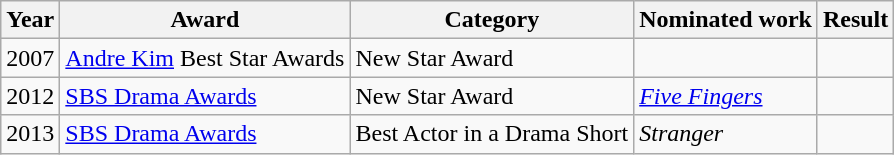<table class="wikitable">
<tr>
<th>Year</th>
<th>Award</th>
<th>Category</th>
<th>Nominated work</th>
<th>Result</th>
</tr>
<tr>
<td>2007</td>
<td><a href='#'>Andre Kim</a> Best Star Awards</td>
<td>New Star Award</td>
<td></td>
<td></td>
</tr>
<tr>
<td>2012</td>
<td><a href='#'>SBS Drama Awards</a></td>
<td>New Star Award</td>
<td><em><a href='#'>Five Fingers</a></em></td>
<td></td>
</tr>
<tr>
<td>2013</td>
<td><a href='#'>SBS Drama Awards</a></td>
<td>Best Actor in a Drama Short</td>
<td><em>Stranger</em></td>
<td></td>
</tr>
</table>
